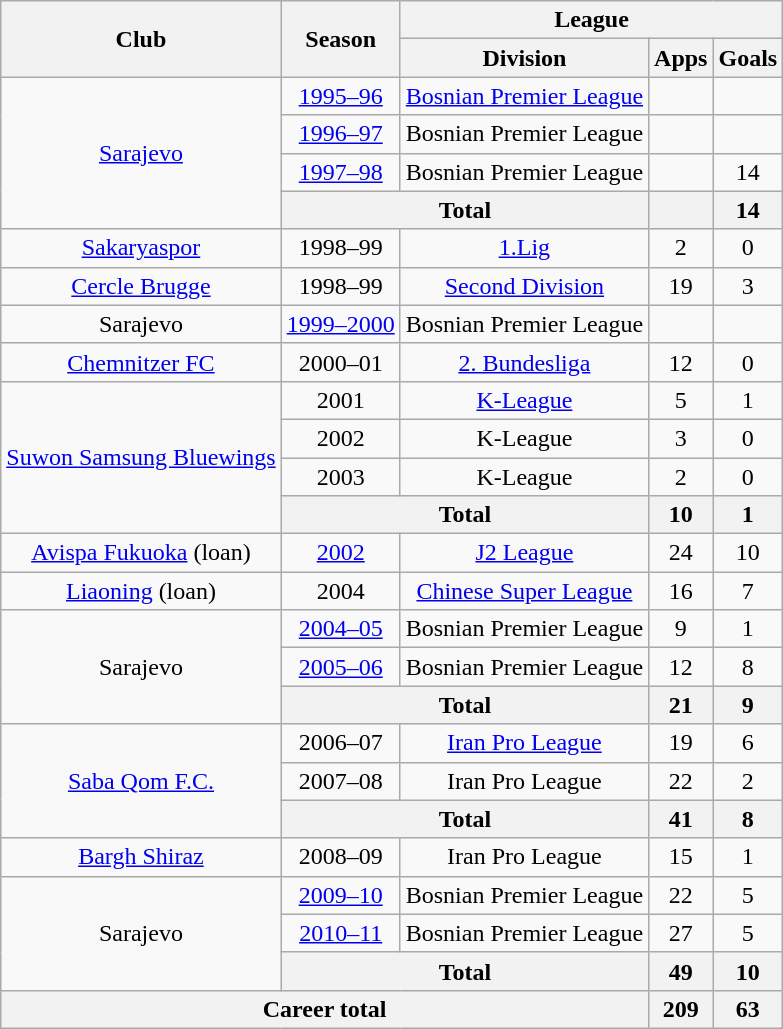<table class="wikitable" style="text-align:center">
<tr>
<th rowspan="2">Club</th>
<th rowspan="2">Season</th>
<th colspan="3">League</th>
</tr>
<tr>
<th>Division</th>
<th>Apps</th>
<th>Goals</th>
</tr>
<tr>
<td rowspan="4"><a href='#'>Sarajevo</a></td>
<td><a href='#'>1995–96</a></td>
<td><a href='#'>Bosnian Premier League</a></td>
<td></td>
<td></td>
</tr>
<tr>
<td><a href='#'>1996–97</a></td>
<td>Bosnian Premier League</td>
<td></td>
<td></td>
</tr>
<tr>
<td><a href='#'>1997–98</a></td>
<td>Bosnian Premier League</td>
<td></td>
<td>14</td>
</tr>
<tr>
<th colspan="2">Total</th>
<th></th>
<th>14</th>
</tr>
<tr>
<td><a href='#'>Sakaryaspor</a></td>
<td>1998–99</td>
<td><a href='#'>1.Lig</a></td>
<td>2</td>
<td>0</td>
</tr>
<tr>
<td><a href='#'>Cercle Brugge</a></td>
<td>1998–99</td>
<td><a href='#'>Second Division</a></td>
<td>19</td>
<td>3</td>
</tr>
<tr>
<td>Sarajevo</td>
<td><a href='#'>1999–2000</a></td>
<td>Bosnian Premier League</td>
<td></td>
<td></td>
</tr>
<tr>
<td><a href='#'>Chemnitzer FC</a></td>
<td>2000–01</td>
<td><a href='#'>2. Bundesliga</a></td>
<td>12</td>
<td>0</td>
</tr>
<tr>
<td rowspan="4"><a href='#'>Suwon Samsung Bluewings</a></td>
<td>2001</td>
<td><a href='#'>K-League</a></td>
<td>5</td>
<td>1</td>
</tr>
<tr>
<td>2002</td>
<td>K-League</td>
<td>3</td>
<td>0</td>
</tr>
<tr>
<td>2003</td>
<td>K-League</td>
<td>2</td>
<td>0</td>
</tr>
<tr>
<th colspan="2">Total</th>
<th>10</th>
<th>1</th>
</tr>
<tr>
<td><a href='#'>Avispa Fukuoka</a> (loan)</td>
<td><a href='#'>2002</a></td>
<td><a href='#'>J2 League</a></td>
<td>24</td>
<td>10</td>
</tr>
<tr>
<td><a href='#'>Liaoning</a> (loan)</td>
<td>2004</td>
<td><a href='#'>Chinese Super League</a></td>
<td>16</td>
<td>7</td>
</tr>
<tr>
<td rowspan="3">Sarajevo</td>
<td><a href='#'>2004–05</a></td>
<td>Bosnian Premier League</td>
<td>9</td>
<td>1</td>
</tr>
<tr>
<td><a href='#'>2005–06</a></td>
<td>Bosnian Premier League</td>
<td>12</td>
<td>8</td>
</tr>
<tr>
<th colspan="2">Total</th>
<th>21</th>
<th>9</th>
</tr>
<tr>
<td rowspan="3"><a href='#'>Saba Qom F.C.</a></td>
<td>2006–07</td>
<td><a href='#'>Iran Pro League</a></td>
<td>19</td>
<td>6</td>
</tr>
<tr>
<td>2007–08</td>
<td>Iran Pro League</td>
<td>22</td>
<td>2</td>
</tr>
<tr>
<th colspan="2">Total</th>
<th>41</th>
<th>8</th>
</tr>
<tr>
<td><a href='#'>Bargh Shiraz</a></td>
<td>2008–09</td>
<td>Iran Pro League</td>
<td>15</td>
<td>1</td>
</tr>
<tr>
<td rowspan="3">Sarajevo</td>
<td><a href='#'>2009–10</a></td>
<td>Bosnian Premier League</td>
<td>22</td>
<td>5</td>
</tr>
<tr>
<td><a href='#'>2010–11</a></td>
<td>Bosnian Premier League</td>
<td>27</td>
<td>5</td>
</tr>
<tr>
<th colspan="2">Total</th>
<th>49</th>
<th>10</th>
</tr>
<tr>
<th colspan="3">Career total</th>
<th>209</th>
<th>63</th>
</tr>
</table>
